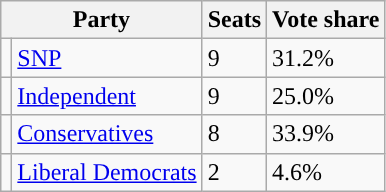<table class="wikitable">
<tr>
<th scope="col" colspan="2">Party</th>
<th scope="col">Seats</th>
<th scope="col">Vote share</th>
</tr>
<tr>
<td style="background-color: "></td>
<td scope="row"><a href='#'>SNP</a></td>
<td>9</td>
<td>31.2%</td>
</tr>
<tr>
<td style="background-color: "></td>
<td scope="row"><a href='#'>Independent</a></td>
<td>9</td>
<td>25.0%</td>
</tr>
<tr>
<td style="background-color: "></td>
<td scope="row"><a href='#'>Conservatives</a></td>
<td>8</td>
<td>33.9%</td>
</tr>
<tr>
<td style="background-color: "></td>
<td scope="row"><a href='#'>Liberal Democrats</a></td>
<td>2</td>
<td>4.6%</td>
</tr>
</table>
